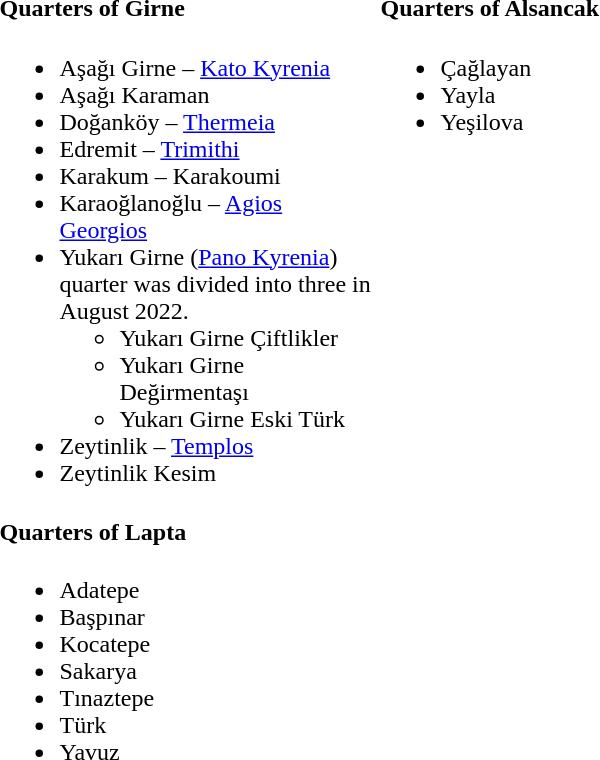<table>
<tr ---->
<td width="250" valign="top"><br><h4>Quarters of Girne</h4><ul><li>Aşağı Girne – <a href='#'>Kato Kyrenia</a></li><li>Aşağı Karaman</li><li>Doğanköy – <a href='#'>Thermeia</a></li><li>Edremit – <a href='#'>Trimithi</a></li><li>Karakum – Karakoumi</li><li>Karaoğlanoğlu – <a href='#'>Agios Georgios</a></li><li>Yukarı Girne (<a href='#'>Pano Kyrenia</a>) quarter was divided into three in August 2022.<ul><li>Yukarı Girne Çiftlikler</li><li>Yukarı Girne Değirmentaşı</li><li>Yukarı Girne Eski Türk</li></ul></li><li>Zeytinlik – <a href='#'>Templos</a></li><li>Zeytinlik Kesim</li></ul><h4>Quarters of Lapta</h4><ul><li>Adatepe</li><li>Başpınar</li><li>Kocatepe</li><li>Sakarya</li><li>Tınaztepe</li><li>Türk</li><li>Yavuz</li></ul></td>
<td width="250" valign="top"><br><h4>Quarters of Alsancak</h4><ul><li>Çağlayan</li><li>Yayla</li><li>Yeşilova</li></ul></td>
</tr>
</table>
